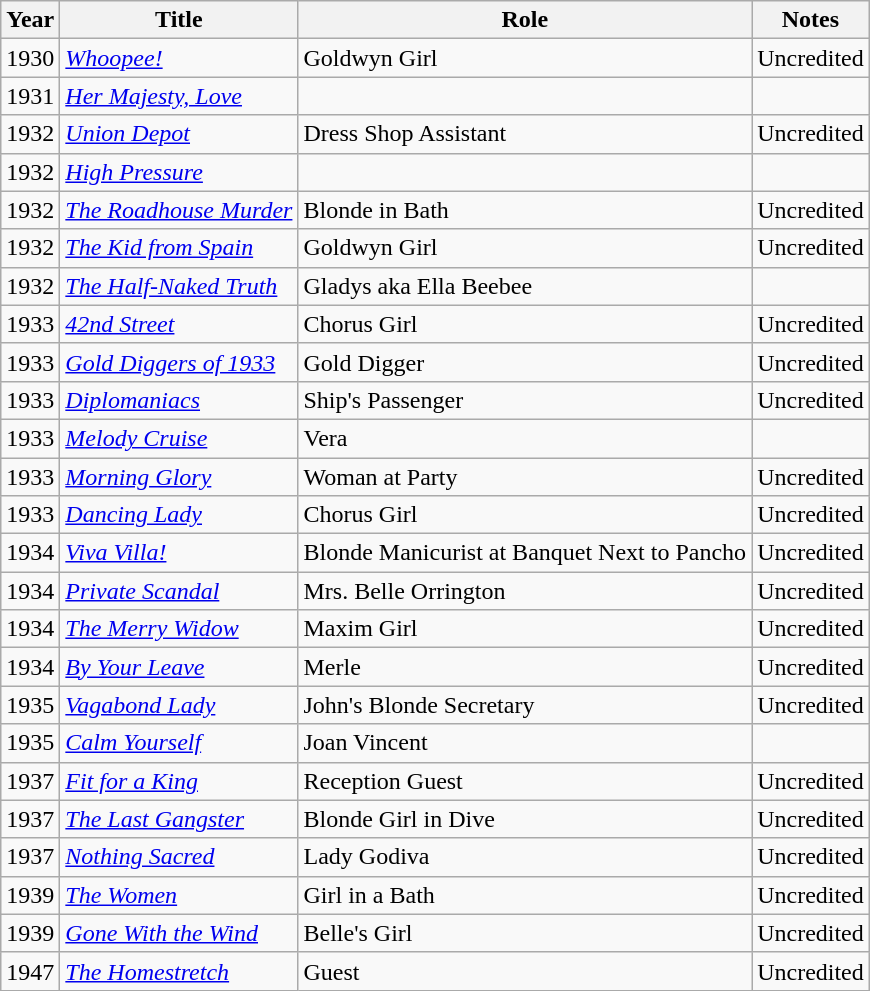<table class="wikitable">
<tr>
<th>Year</th>
<th>Title</th>
<th>Role</th>
<th>Notes</th>
</tr>
<tr>
<td>1930</td>
<td><em><a href='#'>Whoopee!</a></em></td>
<td>Goldwyn Girl</td>
<td>Uncredited</td>
</tr>
<tr>
<td>1931</td>
<td><em><a href='#'>Her Majesty, Love</a></em></td>
<td></td>
<td></td>
</tr>
<tr>
<td>1932</td>
<td><em><a href='#'>Union Depot</a></em></td>
<td>Dress Shop Assistant</td>
<td>Uncredited</td>
</tr>
<tr>
<td>1932</td>
<td><em><a href='#'>High Pressure</a></em></td>
<td></td>
<td></td>
</tr>
<tr>
<td>1932</td>
<td><em><a href='#'>The Roadhouse Murder</a></em></td>
<td>Blonde in Bath</td>
<td> Uncredited</td>
</tr>
<tr>
<td>1932</td>
<td><em><a href='#'>The Kid from Spain</a></em></td>
<td>Goldwyn Girl</td>
<td> Uncredited</td>
</tr>
<tr>
<td>1932</td>
<td><em><a href='#'>The Half-Naked Truth</a></em></td>
<td>Gladys aka Ella Beebee</td>
<td></td>
</tr>
<tr>
<td>1933</td>
<td><em><a href='#'>42nd Street</a></em></td>
<td>Chorus Girl</td>
<td>Uncredited</td>
</tr>
<tr>
<td>1933</td>
<td><em><a href='#'>Gold Diggers of 1933</a></em></td>
<td>Gold Digger</td>
<td>Uncredited</td>
</tr>
<tr>
<td>1933</td>
<td><em><a href='#'>Diplomaniacs</a></em></td>
<td>Ship's Passenger</td>
<td>Uncredited</td>
</tr>
<tr>
<td>1933</td>
<td><em><a href='#'>Melody Cruise</a></em></td>
<td>Vera</td>
<td></td>
</tr>
<tr>
<td>1933</td>
<td><em><a href='#'>Morning Glory</a></em></td>
<td>Woman at Party</td>
<td>Uncredited</td>
</tr>
<tr>
<td>1933</td>
<td><em><a href='#'>Dancing Lady</a></em></td>
<td>Chorus Girl</td>
<td>Uncredited</td>
</tr>
<tr>
<td>1934</td>
<td><em><a href='#'>Viva Villa!</a></em></td>
<td>Blonde Manicurist at Banquet Next to Pancho</td>
<td>Uncredited</td>
</tr>
<tr>
<td>1934</td>
<td><em><a href='#'>Private Scandal</a></em></td>
<td>Mrs. Belle Orrington</td>
<td>Uncredited</td>
</tr>
<tr>
<td>1934</td>
<td><em><a href='#'>The Merry Widow</a></em></td>
<td>Maxim Girl</td>
<td> Uncredited</td>
</tr>
<tr>
<td>1934</td>
<td><em><a href='#'>By Your Leave</a></em></td>
<td>Merle</td>
<td>Uncredited</td>
</tr>
<tr>
<td>1935</td>
<td><em><a href='#'>Vagabond Lady</a></em></td>
<td>John's Blonde Secretary</td>
<td>Uncredited</td>
</tr>
<tr>
<td>1935</td>
<td><em><a href='#'>Calm Yourself</a></em></td>
<td>Joan Vincent</td>
<td></td>
</tr>
<tr>
<td>1937</td>
<td><em><a href='#'>Fit for a King</a></em></td>
<td>Reception Guest</td>
<td>Uncredited</td>
</tr>
<tr>
<td>1937</td>
<td><em><a href='#'>The Last Gangster</a></em></td>
<td>Blonde Girl in Dive</td>
<td>Uncredited</td>
</tr>
<tr>
<td>1937</td>
<td><em><a href='#'>Nothing Sacred</a></em></td>
<td>Lady Godiva</td>
<td>Uncredited</td>
</tr>
<tr>
<td>1939</td>
<td><em><a href='#'>The Women</a></em></td>
<td>Girl in a Bath</td>
<td>Uncredited</td>
</tr>
<tr>
<td>1939</td>
<td><em><a href='#'>Gone With the Wind</a></em></td>
<td>Belle's Girl</td>
<td> Uncredited</td>
</tr>
<tr>
<td>1947</td>
<td><em><a href='#'>The Homestretch</a></em></td>
<td>Guest</td>
<td>Uncredited</td>
</tr>
</table>
